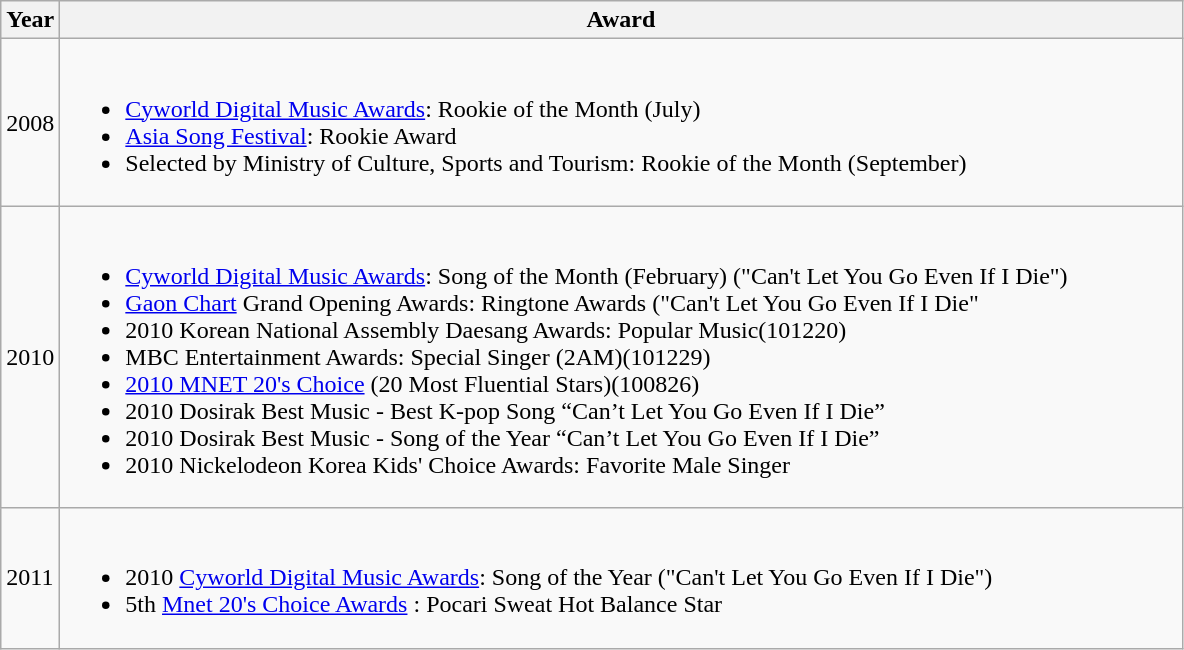<table class="wikitable">
<tr>
<th width=5%>Year</th>
<th width=95%>Award</th>
</tr>
<tr>
<td>2008</td>
<td><br><ul><li><a href='#'>Cyworld Digital Music Awards</a>: Rookie of the Month (July)</li><li><a href='#'>Asia Song Festival</a>: Rookie Award</li><li>Selected by Ministry of Culture, Sports and Tourism: Rookie of the Month (September)</li></ul></td>
</tr>
<tr>
<td>2010</td>
<td><br><ul><li><a href='#'>Cyworld Digital Music Awards</a>: Song of the Month (February) ("Can't Let You Go Even If I Die")</li><li><a href='#'>Gaon Chart</a> Grand Opening Awards: Ringtone Awards ("Can't Let You Go Even If I Die"</li><li>2010 Korean National Assembly Daesang Awards: Popular Music(101220)</li><li>MBC Entertainment Awards: Special Singer (2AM)(101229)</li><li><a href='#'>2010 MNET 20's Choice</a> (20 Most Fluential Stars)(100826)</li><li>2010 Dosirak Best Music - Best K-pop Song “Can’t Let You Go Even If I Die”</li><li>2010 Dosirak Best Music - Song of the Year “Can’t Let You Go Even If I Die”</li><li>2010 Nickelodeon Korea Kids' Choice Awards: Favorite Male Singer</li></ul></td>
</tr>
<tr>
<td>2011</td>
<td><br><ul><li>2010 <a href='#'>Cyworld Digital Music Awards</a>: Song of the Year ("Can't Let You Go Even If I Die")</li><li>5th <a href='#'>Mnet 20's Choice Awards</a> : Pocari Sweat Hot Balance Star</li></ul></td>
</tr>
</table>
